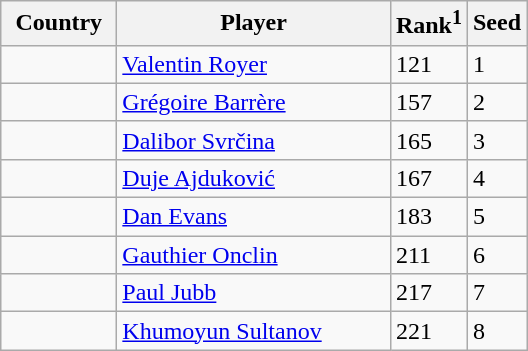<table class="sortable wikitable">
<tr>
<th width="70">Country</th>
<th width="175">Player</th>
<th>Rank<sup>1</sup></th>
<th>Seed</th>
</tr>
<tr>
<td></td>
<td><a href='#'>Valentin Royer</a></td>
<td>121</td>
<td>1</td>
</tr>
<tr>
<td></td>
<td><a href='#'>Grégoire Barrère</a></td>
<td>157</td>
<td>2</td>
</tr>
<tr>
<td></td>
<td><a href='#'>Dalibor Svrčina</a></td>
<td>165</td>
<td>3</td>
</tr>
<tr>
<td></td>
<td><a href='#'>Duje Ajduković</a></td>
<td>167</td>
<td>4</td>
</tr>
<tr>
<td></td>
<td><a href='#'>Dan Evans</a></td>
<td>183</td>
<td>5</td>
</tr>
<tr>
<td></td>
<td><a href='#'>Gauthier Onclin</a></td>
<td>211</td>
<td>6</td>
</tr>
<tr>
<td></td>
<td><a href='#'>Paul Jubb</a></td>
<td>217</td>
<td>7</td>
</tr>
<tr>
<td></td>
<td><a href='#'>Khumoyun Sultanov</a></td>
<td>221</td>
<td>8</td>
</tr>
</table>
